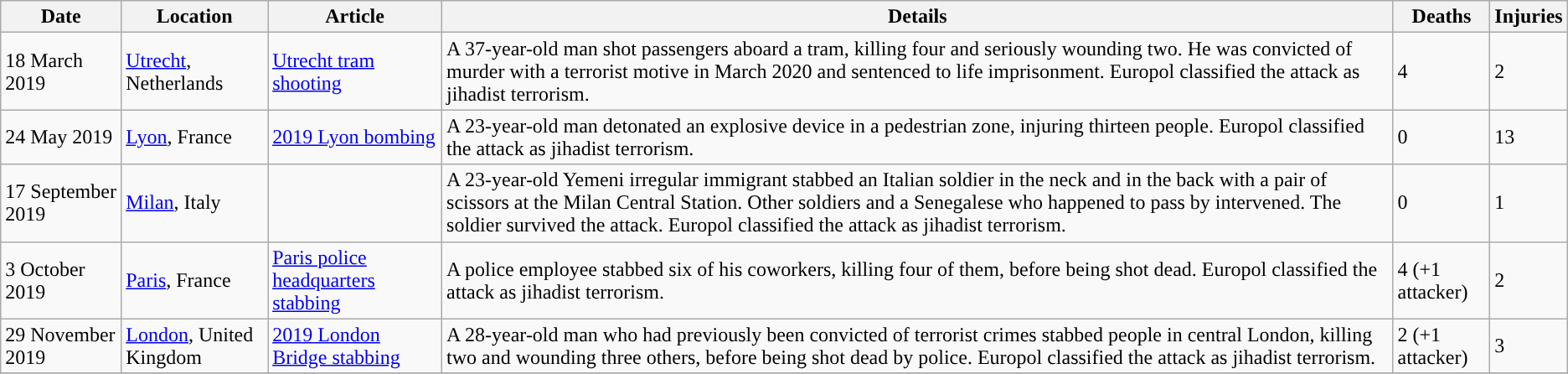<table class="wikitable ">
<tr>
<th>Date</th>
<th>Location</th>
<th>Article</th>
<th>Details</th>
<th>Deaths</th>
<th>Injuries</th>
</tr>
<tr>
<td>18 March 2019</td>
<td> <a href='#'>Utrecht</a>, Netherlands</td>
<td><a href='#'>Utrecht tram shooting</a></td>
<td>A 37-year-old man shot passengers aboard a tram, killing four and seriously wounding two. He was convicted of murder with a terrorist motive in March 2020 and sentenced to life imprisonment. Europol classified the attack as jihadist terrorism.</td>
<td>4</td>
<td>2</td>
</tr>
<tr>
<td>24 May 2019</td>
<td> <a href='#'>Lyon</a>, France</td>
<td><a href='#'>2019 Lyon bombing</a></td>
<td>A 23-year-old man detonated an explosive device in a pedestrian zone, injuring thirteen people. Europol classified the attack as jihadist terrorism.</td>
<td>0</td>
<td>13</td>
</tr>
<tr>
<td>17 September 2019</td>
<td> <a href='#'>Milan</a>, Italy</td>
<td></td>
<td>A 23-year-old Yemeni irregular immigrant stabbed an Italian soldier in the neck and in the back with a pair of scissors at the Milan Central Station. Other soldiers and a Senegalese who happened to pass by intervened. The soldier survived the attack. Europol classified the attack as jihadist terrorism.</td>
<td>0</td>
<td>1</td>
</tr>
<tr>
<td>3 October 2019</td>
<td> <a href='#'>Paris</a>, France</td>
<td><a href='#'>Paris police headquarters stabbing</a></td>
<td>A police employee stabbed six of his coworkers, killing four of them, before being shot dead. Europol classified the attack as jihadist terrorism.</td>
<td>4 (+1 attacker)</td>
<td>2</td>
</tr>
<tr>
<td>29 November 2019</td>
<td> <a href='#'>London</a>, United Kingdom</td>
<td><a href='#'>2019 London Bridge stabbing</a></td>
<td>A 28-year-old man who had previously been convicted of terrorist crimes stabbed people in central London, killing two and wounding three others, before being shot dead by police. Europol classified the attack as jihadist terrorism.</td>
<td>2 (+1 attacker)</td>
<td>3</td>
</tr>
<tr>
</tr>
</table>
